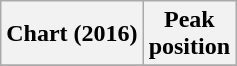<table class="wikitable sortable plainrowheaders" style="text-align:center">
<tr>
<th scope="col">Chart (2016)</th>
<th scope="col">Peak<br> position</th>
</tr>
<tr>
</tr>
</table>
